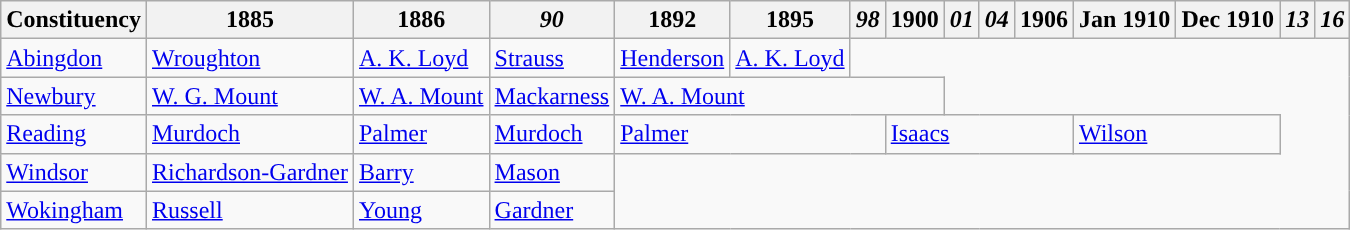<table class="wikitable">
<tr>
<th>Constituency</th>
<th>1885</th>
<th>1886</th>
<th><em>90</em></th>
<th>1892</th>
<th>1895</th>
<th><em>98</em></th>
<th>1900</th>
<th><em>01</em></th>
<th><em>04</em></th>
<th>1906</th>
<th>Jan 1910</th>
<th>Dec 1910</th>
<th><em>13</em></th>
<th><em>16</em></th>
</tr>
<tr>
<td><a href='#'>Abingdon</a></td>
<td><a href='#'>Wroughton</a></td>
<td><a href='#'>A. K. Loyd</a></td>
<td><a href='#'>Strauss</a></td>
<td><a href='#'>Henderson</a></td>
<td><a href='#'>A. K. Loyd</a></td>
</tr>
<tr>
<td><a href='#'>Newbury</a></td>
<td><a href='#'>W. G. Mount</a></td>
<td><a href='#'>W. A. Mount</a></td>
<td><a href='#'>Mackarness</a></td>
<td colspan="4"><a href='#'>W. A. Mount</a></td>
</tr>
<tr>
<td><a href='#'>Reading</a></td>
<td><a href='#'>Murdoch</a></td>
<td><a href='#'>Palmer</a></td>
<td><a href='#'>Murdoch</a></td>
<td colspan="3"><a href='#'>Palmer</a></td>
<td colspan="4"><a href='#'>Isaacs</a></td>
<td colspan="2"><a href='#'>Wilson</a></td>
</tr>
<tr>
<td><a href='#'>Windsor</a></td>
<td><a href='#'>Richardson-Gardner</a></td>
<td><a href='#'>Barry</a></td>
<td><a href='#'>Mason</a></td>
</tr>
<tr>
<td><a href='#'>Wokingham</a></td>
<td><a href='#'>Russell</a></td>
<td><a href='#'>Young</a></td>
<td><a href='#'>Gardner</a></td>
</tr>
</table>
